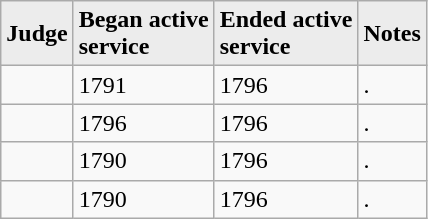<table class="sortable wikitable">
<tr bgcolor="#ececec">
<td><strong>Judge</strong></td>
<td><strong>Began active<br>service</strong></td>
<td><strong>Ended active<br>service</strong></td>
<td><strong>Notes</strong></td>
</tr>
<tr>
<td></td>
<td>1791</td>
<td>1796</td>
<td>.</td>
</tr>
<tr>
<td></td>
<td>1796</td>
<td>1796</td>
<td>.</td>
</tr>
<tr>
<td></td>
<td>1790</td>
<td>1796</td>
<td>.</td>
</tr>
<tr>
<td></td>
<td>1790</td>
<td>1796</td>
<td>.</td>
</tr>
</table>
